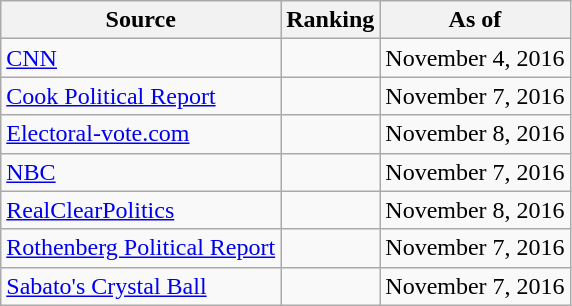<table class="wikitable" style="text-align:center">
<tr>
<th>Source</th>
<th>Ranking</th>
<th>As of</th>
</tr>
<tr>
<td align="left"><a href='#'>CNN</a></td>
<td></td>
<td>November 4, 2016</td>
</tr>
<tr>
<td align="left"><a href='#'>Cook Political Report</a></td>
<td></td>
<td>November 7, 2016</td>
</tr>
<tr>
<td align="left"><a href='#'>Electoral-vote.com</a></td>
<td></td>
<td>November 8, 2016</td>
</tr>
<tr>
<td align="left"><a href='#'>NBC</a></td>
<td></td>
<td>November 7, 2016</td>
</tr>
<tr>
<td align="left"><a href='#'>RealClearPolitics</a></td>
<td></td>
<td>November 8, 2016</td>
</tr>
<tr>
<td align=left><a href='#'>Rothenberg Political Report</a></td>
<td></td>
<td>November 7, 2016</td>
</tr>
<tr>
<td align="left"><a href='#'>Sabato's Crystal Ball</a></td>
<td></td>
<td>November 7, 2016</td>
</tr>
</table>
